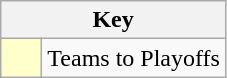<table class="wikitable" style="text-align: center;">
<tr>
<th colspan=2>Key</th>
</tr>
<tr>
<td style="background:#ffffcc; width:20px;"></td>
<td align=left>Teams to Playoffs</td>
</tr>
</table>
